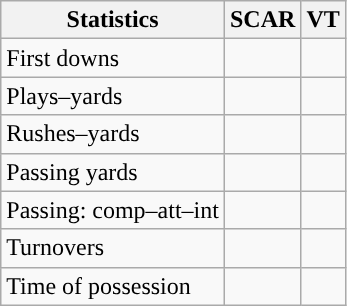<table class="wikitable" style="float:left">
<tr>
<th>Statistics</th>
<th>SCAR</th>
<th>VT</th>
</tr>
<tr>
<td>First downs</td>
<td></td>
<td></td>
</tr>
<tr>
<td>Plays–yards</td>
<td></td>
<td></td>
</tr>
<tr>
<td>Rushes–yards</td>
<td></td>
<td></td>
</tr>
<tr>
<td>Passing yards</td>
<td></td>
<td></td>
</tr>
<tr>
<td>Passing: comp–att–int</td>
<td></td>
<td></td>
</tr>
<tr>
<td>Turnovers</td>
<td></td>
<td></td>
</tr>
<tr>
<td>Time of possession</td>
<td></td>
<td></td>
</tr>
</table>
